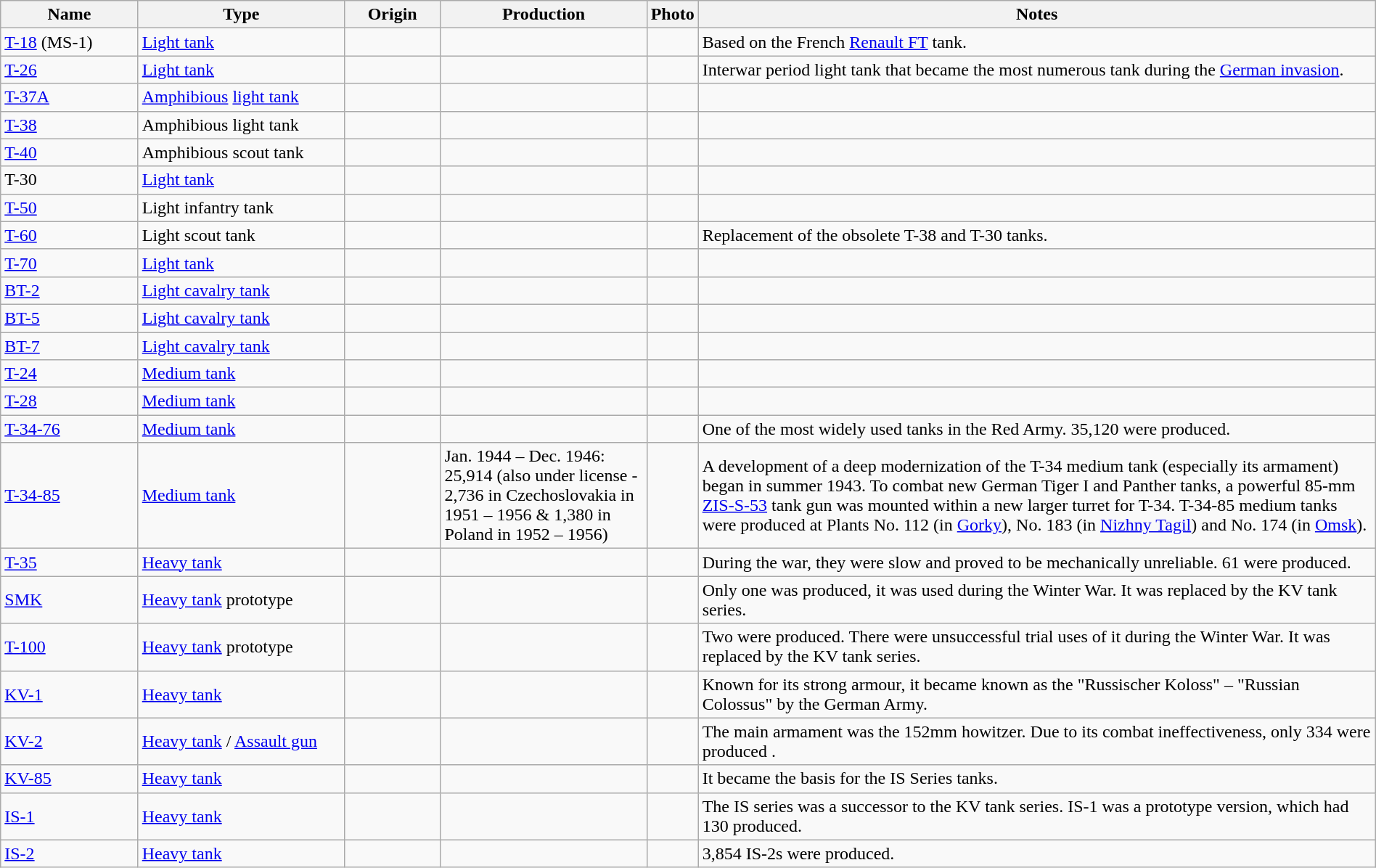<table class="wikitable" style="width:100%;">
<tr>
<th style="width:10%;">Name</th>
<th style="width:15%;">Type</th>
<th style="width:7%;">Origin</th>
<th style="width:15%;">Production</th>
<th>Photo</th>
<th>Notes</th>
</tr>
<tr>
<td><a href='#'>T-18</a> (MS-1)</td>
<td><a href='#'>Light tank</a></td>
<td></td>
<td></td>
<td></td>
<td>Based on the French <a href='#'>Renault FT</a> tank.</td>
</tr>
<tr>
<td><a href='#'>T-26</a></td>
<td><a href='#'>Light tank</a></td>
<td></td>
<td></td>
<td></td>
<td>Interwar period light tank that became the most numerous tank during the <a href='#'>German invasion</a>.</td>
</tr>
<tr>
<td><a href='#'>T-37A</a></td>
<td><a href='#'>Amphibious</a> <a href='#'>light tank</a></td>
<td></td>
<td></td>
<td></td>
<td></td>
</tr>
<tr>
<td><a href='#'>T-38</a></td>
<td>Amphibious light tank</td>
<td></td>
<td></td>
<td></td>
<td></td>
</tr>
<tr>
<td><a href='#'>T-40</a></td>
<td>Amphibious scout tank</td>
<td></td>
<td></td>
<td></td>
<td></td>
</tr>
<tr>
<td>T-30</td>
<td><a href='#'>Light tank</a></td>
<td></td>
<td></td>
<td></td>
<td></td>
</tr>
<tr>
<td><a href='#'>T-50</a></td>
<td>Light infantry tank</td>
<td></td>
<td></td>
<td></td>
<td></td>
</tr>
<tr>
<td><a href='#'>T-60</a></td>
<td>Light scout tank</td>
<td></td>
<td></td>
<td></td>
<td>Replacement of the obsolete T-38 and T-30 tanks.</td>
</tr>
<tr>
<td><a href='#'>T-70</a></td>
<td><a href='#'>Light tank</a></td>
<td></td>
<td></td>
<td></td>
<td></td>
</tr>
<tr>
<td><a href='#'>BT-2</a></td>
<td><a href='#'>Light cavalry tank</a></td>
<td></td>
<td></td>
<td></td>
<td></td>
</tr>
<tr>
<td><a href='#'>BT-5</a></td>
<td><a href='#'>Light cavalry tank</a></td>
<td></td>
<td></td>
<td></td>
<td></td>
</tr>
<tr>
<td><a href='#'>BT-7</a></td>
<td><a href='#'>Light cavalry tank</a></td>
<td></td>
<td></td>
<td></td>
<td></td>
</tr>
<tr>
<td><a href='#'>T-24</a></td>
<td><a href='#'>Medium tank</a></td>
<td></td>
<td></td>
<td></td>
<td></td>
</tr>
<tr>
<td><a href='#'>T-28</a></td>
<td><a href='#'>Medium tank</a></td>
<td></td>
<td></td>
<td></td>
<td></td>
</tr>
<tr>
<td><a href='#'>T-34-76</a></td>
<td><a href='#'>Medium tank</a></td>
<td></td>
<td></td>
<td></td>
<td>One of the most widely used tanks in the Red Army. 35,120 were produced.</td>
</tr>
<tr>
<td><a href='#'>T-34-85</a></td>
<td><a href='#'>Medium tank</a></td>
<td></td>
<td>Jan. 1944 – Dec. 1946: 25,914 (also under license - 2,736 in Czechoslovakia in 1951 – 1956 & 1,380 in Poland in 1952 – 1956)</td>
<td></td>
<td>A development of a deep modernization of the T-34 medium tank (especially its armament) began in summer 1943. To combat new German Tiger I and Panther tanks, a powerful 85-mm <a href='#'>ZIS-S-53</a> tank gun was mounted within a new larger turret for T-34. T-34-85 medium tanks were produced at Plants No. 112 (in <a href='#'>Gorky</a>), No. 183 (in <a href='#'>Nizhny Tagil</a>) and No. 174 (in <a href='#'>Omsk</a>).</td>
</tr>
<tr>
<td><a href='#'>T-35</a></td>
<td><a href='#'>Heavy tank</a></td>
<td></td>
<td></td>
<td></td>
<td>During the war, they were slow and proved to be mechanically unreliable. 61 were produced.</td>
</tr>
<tr>
<td><a href='#'>SMK</a></td>
<td><a href='#'>Heavy tank</a> prototype</td>
<td></td>
<td></td>
<td></td>
<td>Only one was produced, it was used during the Winter War. It was replaced by the KV tank series.</td>
</tr>
<tr>
<td><a href='#'>T-100</a></td>
<td><a href='#'>Heavy tank</a> prototype</td>
<td></td>
<td></td>
<td></td>
<td>Two were produced. There were unsuccessful trial uses of it during the Winter War. It was replaced by the KV tank series.</td>
</tr>
<tr>
<td><a href='#'>KV-1</a></td>
<td><a href='#'>Heavy tank</a></td>
<td></td>
<td></td>
<td></td>
<td>Known for its strong armour, it became known as the "Russischer Koloss" – "Russian Colossus" by the German Army.</td>
</tr>
<tr>
<td><a href='#'>KV-2</a></td>
<td><a href='#'>Heavy tank</a> / <a href='#'>Assault gun</a></td>
<td></td>
<td></td>
<td></td>
<td>The main armament was the 152mm howitzer.  Due to its combat ineffectiveness, only 334 were produced .</td>
</tr>
<tr>
<td><a href='#'>KV-85</a></td>
<td><a href='#'>Heavy tank</a></td>
<td></td>
<td></td>
<td></td>
<td>It became the basis for the IS Series tanks.</td>
</tr>
<tr>
<td><a href='#'>IS-1</a></td>
<td><a href='#'>Heavy tank</a></td>
<td></td>
<td></td>
<td></td>
<td>The IS series was a successor to the KV tank series. IS-1 was a prototype version, which had 130 produced.</td>
</tr>
<tr>
<td><a href='#'>IS-2</a></td>
<td><a href='#'>Heavy tank</a></td>
<td></td>
<td></td>
<td></td>
<td>3,854 IS-2s were produced.</td>
</tr>
</table>
